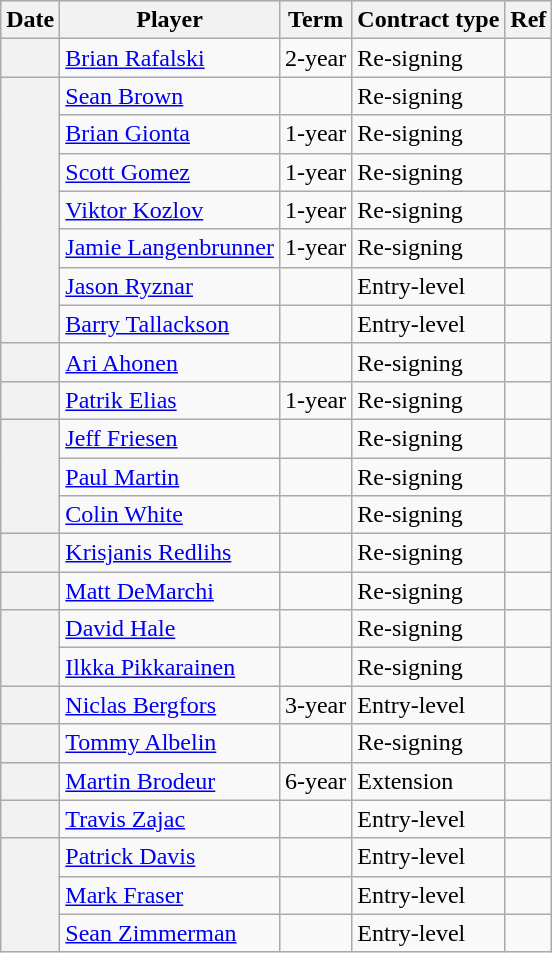<table class="wikitable plainrowheaders">
<tr style="background:#ddd; text-align:center;">
<th>Date</th>
<th>Player</th>
<th>Term</th>
<th>Contract type</th>
<th>Ref</th>
</tr>
<tr>
<th scope="row"></th>
<td><a href='#'>Brian Rafalski</a></td>
<td>2-year</td>
<td>Re-signing</td>
<td></td>
</tr>
<tr>
<th scope="row" rowspan=7></th>
<td><a href='#'>Sean Brown</a></td>
<td></td>
<td>Re-signing</td>
<td></td>
</tr>
<tr>
<td><a href='#'>Brian Gionta</a></td>
<td>1-year</td>
<td>Re-signing</td>
<td></td>
</tr>
<tr>
<td><a href='#'>Scott Gomez</a></td>
<td>1-year</td>
<td>Re-signing</td>
<td></td>
</tr>
<tr>
<td><a href='#'>Viktor Kozlov</a></td>
<td>1-year</td>
<td>Re-signing</td>
<td></td>
</tr>
<tr>
<td><a href='#'>Jamie Langenbrunner</a></td>
<td>1-year</td>
<td>Re-signing</td>
<td></td>
</tr>
<tr>
<td><a href='#'>Jason Ryznar</a></td>
<td></td>
<td>Entry-level</td>
<td></td>
</tr>
<tr>
<td><a href='#'>Barry Tallackson</a></td>
<td></td>
<td>Entry-level</td>
<td></td>
</tr>
<tr>
<th scope="row"></th>
<td><a href='#'>Ari Ahonen</a></td>
<td></td>
<td>Re-signing</td>
<td></td>
</tr>
<tr>
<th scope="row"></th>
<td><a href='#'>Patrik Elias</a></td>
<td>1-year</td>
<td>Re-signing</td>
<td></td>
</tr>
<tr>
<th scope="row" rowspan=3></th>
<td><a href='#'>Jeff Friesen</a></td>
<td></td>
<td>Re-signing</td>
<td></td>
</tr>
<tr>
<td><a href='#'>Paul Martin</a></td>
<td></td>
<td>Re-signing</td>
<td></td>
</tr>
<tr>
<td><a href='#'>Colin White</a></td>
<td></td>
<td>Re-signing</td>
<td></td>
</tr>
<tr>
<th scope="row"></th>
<td><a href='#'>Krisjanis Redlihs</a></td>
<td></td>
<td>Re-signing</td>
<td></td>
</tr>
<tr>
<th scope="row"></th>
<td><a href='#'>Matt DeMarchi</a></td>
<td></td>
<td>Re-signing</td>
<td></td>
</tr>
<tr>
<th scope="row" rowspan=2></th>
<td><a href='#'>David Hale</a></td>
<td></td>
<td>Re-signing</td>
<td></td>
</tr>
<tr>
<td><a href='#'>Ilkka Pikkarainen</a></td>
<td></td>
<td>Re-signing</td>
<td></td>
</tr>
<tr>
<th scope="row"></th>
<td><a href='#'>Niclas Bergfors</a></td>
<td>3-year</td>
<td>Entry-level</td>
<td></td>
</tr>
<tr>
<th scope="row"></th>
<td><a href='#'>Tommy Albelin</a></td>
<td></td>
<td>Re-signing</td>
<td></td>
</tr>
<tr>
<th scope="row"></th>
<td><a href='#'>Martin Brodeur</a></td>
<td>6-year</td>
<td>Extension</td>
<td></td>
</tr>
<tr>
<th scope="row"></th>
<td><a href='#'>Travis Zajac</a></td>
<td></td>
<td>Entry-level</td>
<td></td>
</tr>
<tr>
<th scope="row" rowspan=3></th>
<td><a href='#'>Patrick Davis</a></td>
<td></td>
<td>Entry-level</td>
<td></td>
</tr>
<tr>
<td><a href='#'>Mark Fraser</a></td>
<td></td>
<td>Entry-level</td>
<td></td>
</tr>
<tr>
<td><a href='#'>Sean Zimmerman</a></td>
<td></td>
<td>Entry-level</td>
<td></td>
</tr>
</table>
